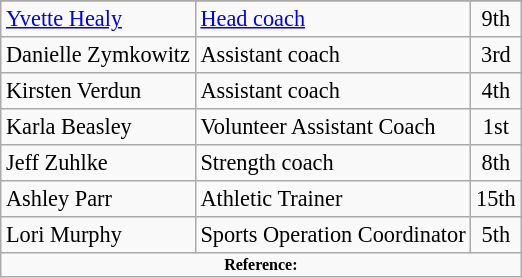<table class="wikitable" style="font-size:93%;">
<tr>
</tr>
<tr>
<td><a href='#'>Yvette Healy</a></td>
<td><a href='#'>Head coach</a></td>
<td align=center>9th</td>
</tr>
<tr>
<td>Danielle Zymkowitz</td>
<td>Assistant coach</td>
<td align=center>3rd</td>
</tr>
<tr>
<td>Kirsten Verdun</td>
<td>Assistant coach</td>
<td align=center>4th</td>
</tr>
<tr>
<td>Karla Beasley</td>
<td>Volunteer Assistant Coach</td>
<td align=center>1st</td>
</tr>
<tr>
<td>Jeff Zuhlke</td>
<td>Strength coach</td>
<td align=center>8th</td>
</tr>
<tr>
<td>Ashley Parr</td>
<td>Athletic Trainer</td>
<td align=center>15th</td>
</tr>
<tr>
<td>Lori Murphy</td>
<td>Sports Operation Coordinator</td>
<td align=center>5th</td>
</tr>
<tr>
<td colspan="4"  style="font-size:8pt; text-align:center;"><strong>Reference:</strong></td>
</tr>
</table>
